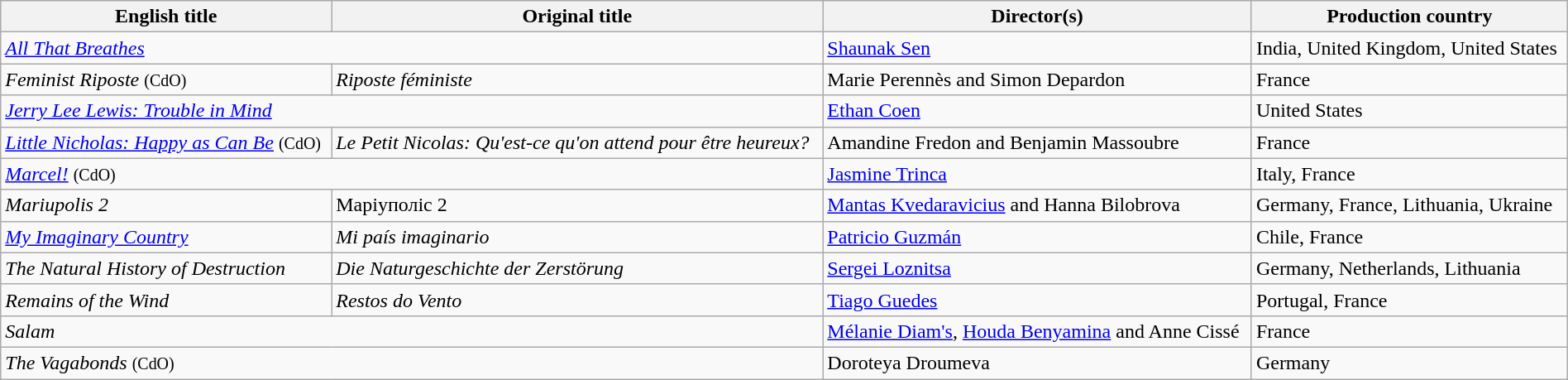<table class="wikitable" style="width:100%; margin-bottom:4px">
<tr>
<th>English title</th>
<th>Original title</th>
<th>Director(s)</th>
<th>Production country</th>
</tr>
<tr>
<td colspan=2><em><a href='#'>All That Breathes</a></em></td>
<td><a href='#'>Shaunak Sen</a></td>
<td>India, United Kingdom, United States</td>
</tr>
<tr>
<td><em>Feminist Riposte</em> <small>(CdO)</small></td>
<td><em>Riposte féministe</em></td>
<td>Marie Perennès and Simon Depardon</td>
<td>France</td>
</tr>
<tr>
<td colspan=2><em><a href='#'>Jerry Lee Lewis: Trouble in Mind</a></em></td>
<td><a href='#'>Ethan Coen</a></td>
<td>United States</td>
</tr>
<tr>
<td><em><a href='#'>Little Nicholas: Happy as Can Be</a></em> <small>(CdO)</small></td>
<td><em>Le Petit Nicolas: Qu'est-ce qu'on attend pour être heureux?</em></td>
<td>Amandine Fredon and Benjamin Massoubre</td>
<td>France</td>
</tr>
<tr>
<td colspan=2><em><a href='#'>Marcel!</a></em> <small>(CdO)</small></td>
<td><a href='#'>Jasmine Trinca</a></td>
<td>Italy, France</td>
</tr>
<tr>
<td><em>Mariupolis 2</em></td>
<td>Маріуполіс 2</td>
<td><a href='#'>Mantas Kvedaravicius</a> and Hanna Bilobrova</td>
<td>Germany, France, Lithuania, Ukraine</td>
</tr>
<tr>
<td><em><a href='#'>My Imaginary Country</a></em></td>
<td><em>Mi país imaginario</em></td>
<td><a href='#'>Patricio Guzmán</a></td>
<td>Chile, France</td>
</tr>
<tr>
<td><em>The Natural History of Destruction</em></td>
<td><em>Die Naturgeschichte der Zerstörung</em></td>
<td><a href='#'>Sergei Loznitsa</a></td>
<td>Germany, Netherlands, Lithuania</td>
</tr>
<tr>
<td><em>Remains of the Wind</em></td>
<td><em>Restos do Vento</em></td>
<td><a href='#'>Tiago Guedes</a></td>
<td>Portugal, France</td>
</tr>
<tr>
<td colspan=2><em>Salam</em></td>
<td><a href='#'>Mélanie Diam's</a>, <a href='#'>Houda Benyamina</a> and Anne Cissé</td>
<td>France</td>
</tr>
<tr>
<td colspan=2><em>The Vagabonds</em> <small>(CdO)</small></td>
<td>Doroteya Droumeva</td>
<td>Germany</td>
</tr>
</table>
